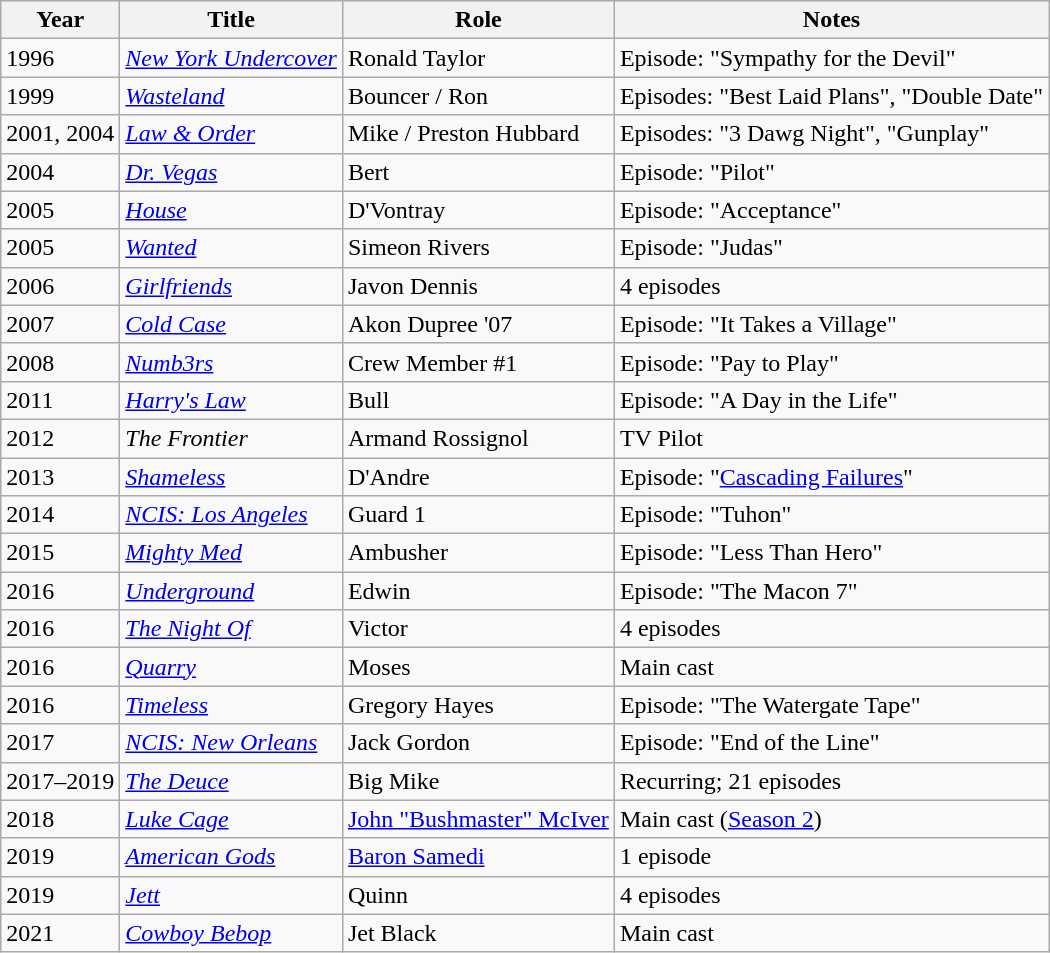<table class = "wikitable sortable">
<tr>
<th>Year</th>
<th>Title</th>
<th>Role</th>
<th>Notes</th>
</tr>
<tr>
<td>1996</td>
<td><em><a href='#'>New York Undercover</a></em></td>
<td>Ronald Taylor</td>
<td>Episode: "Sympathy for the Devil"</td>
</tr>
<tr>
<td>1999</td>
<td><em><a href='#'>Wasteland</a></em></td>
<td>Bouncer / Ron</td>
<td>Episodes: "Best Laid Plans", "Double Date"</td>
</tr>
<tr>
<td>2001, 2004</td>
<td><em><a href='#'>Law & Order</a></em></td>
<td>Mike / Preston Hubbard</td>
<td>Episodes: "3 Dawg Night", "Gunplay"</td>
</tr>
<tr>
<td>2004</td>
<td><em><a href='#'>Dr. Vegas</a></em></td>
<td>Bert</td>
<td>Episode: "Pilot"</td>
</tr>
<tr>
<td>2005</td>
<td><em><a href='#'>House</a></em></td>
<td>D'Vontray</td>
<td>Episode: "Acceptance"</td>
</tr>
<tr>
<td>2005</td>
<td><em><a href='#'>Wanted</a></em></td>
<td>Simeon Rivers</td>
<td>Episode: "Judas"</td>
</tr>
<tr>
<td>2006</td>
<td><em><a href='#'>Girlfriends</a></em></td>
<td>Javon Dennis</td>
<td>4 episodes</td>
</tr>
<tr>
<td>2007</td>
<td><em><a href='#'>Cold Case</a></em></td>
<td>Akon Dupree '07</td>
<td>Episode: "It Takes a Village"</td>
</tr>
<tr>
<td>2008</td>
<td><em><a href='#'>Numb3rs</a></em></td>
<td>Crew Member #1</td>
<td>Episode: "Pay to Play"</td>
</tr>
<tr>
<td>2011</td>
<td><em><a href='#'>Harry's Law</a></em></td>
<td>Bull</td>
<td>Episode: "A Day in the Life"</td>
</tr>
<tr>
<td>2012</td>
<td><em>The Frontier</em></td>
<td>Armand Rossignol</td>
<td>TV Pilot</td>
</tr>
<tr>
<td>2013</td>
<td><em><a href='#'>Shameless</a></em></td>
<td>D'Andre</td>
<td>Episode: "<a href='#'>Cascading Failures</a>"</td>
</tr>
<tr>
<td>2014</td>
<td><em><a href='#'>NCIS: Los Angeles</a></em></td>
<td>Guard 1</td>
<td>Episode: "Tuhon"</td>
</tr>
<tr>
<td>2015</td>
<td><em><a href='#'>Mighty Med</a></em></td>
<td>Ambusher</td>
<td>Episode: "Less Than Hero"</td>
</tr>
<tr>
<td>2016</td>
<td><em><a href='#'>Underground</a></em></td>
<td>Edwin</td>
<td>Episode: "The Macon 7"</td>
</tr>
<tr>
<td>2016</td>
<td><em><a href='#'>The Night Of</a></em></td>
<td>Victor</td>
<td>4 episodes</td>
</tr>
<tr>
<td>2016</td>
<td><em><a href='#'>Quarry</a></em></td>
<td>Moses</td>
<td>Main cast</td>
</tr>
<tr>
<td>2016</td>
<td><em><a href='#'>Timeless</a></em></td>
<td>Gregory Hayes</td>
<td>Episode: "The Watergate Tape"</td>
</tr>
<tr>
<td>2017</td>
<td><em><a href='#'>NCIS: New Orleans</a></em></td>
<td>Jack Gordon</td>
<td>Episode: "End of the Line"</td>
</tr>
<tr>
<td>2017–2019</td>
<td><em><a href='#'>The Deuce</a></em></td>
<td>Big Mike</td>
<td>Recurring; 21 episodes</td>
</tr>
<tr>
<td>2018</td>
<td><em><a href='#'>Luke Cage</a></em></td>
<td><a href='#'>John "Bushmaster" McIver</a></td>
<td>Main cast (<a href='#'>Season 2</a>)</td>
</tr>
<tr>
<td>2019</td>
<td><em><a href='#'>American Gods</a></em></td>
<td><a href='#'>Baron Samedi</a></td>
<td>1 episode</td>
</tr>
<tr>
<td>2019</td>
<td><em><a href='#'>Jett</a></em></td>
<td>Quinn</td>
<td>4 episodes</td>
</tr>
<tr>
<td>2021</td>
<td><em><a href='#'>Cowboy Bebop</a></em></td>
<td>Jet Black</td>
<td>Main cast</td>
</tr>
</table>
